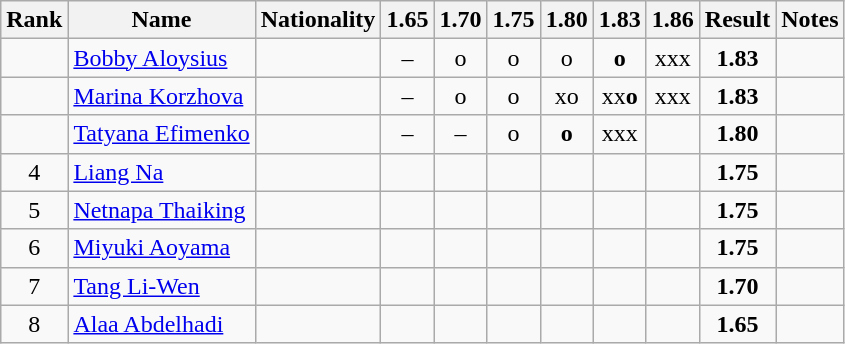<table class="wikitable sortable" style="text-align:center">
<tr>
<th>Rank</th>
<th>Name</th>
<th>Nationality</th>
<th>1.65</th>
<th>1.70</th>
<th>1.75</th>
<th>1.80</th>
<th>1.83</th>
<th>1.86</th>
<th>Result</th>
<th>Notes</th>
</tr>
<tr>
<td></td>
<td align=left><a href='#'>Bobby Aloysius</a></td>
<td align=left></td>
<td>–</td>
<td>o</td>
<td>o</td>
<td>o</td>
<td><strong>o</strong></td>
<td>xxx</td>
<td><strong>1.83</strong></td>
<td></td>
</tr>
<tr>
<td></td>
<td align=left><a href='#'>Marina Korzhova</a></td>
<td align=left></td>
<td>–</td>
<td>o</td>
<td>o</td>
<td>xo</td>
<td>xx<strong>o</strong></td>
<td>xxx</td>
<td><strong>1.83</strong></td>
<td></td>
</tr>
<tr>
<td></td>
<td align=left><a href='#'>Tatyana Efimenko</a></td>
<td align=left></td>
<td>–</td>
<td>–</td>
<td>o</td>
<td><strong>o</strong></td>
<td>xxx</td>
<td></td>
<td><strong>1.80</strong></td>
<td></td>
</tr>
<tr>
<td>4</td>
<td align=left><a href='#'>Liang Na</a></td>
<td align=left></td>
<td></td>
<td></td>
<td></td>
<td></td>
<td></td>
<td></td>
<td><strong>1.75</strong></td>
<td></td>
</tr>
<tr>
<td>5</td>
<td align=left><a href='#'>Netnapa Thaiking</a></td>
<td align=left></td>
<td></td>
<td></td>
<td></td>
<td></td>
<td></td>
<td></td>
<td><strong>1.75</strong></td>
<td></td>
</tr>
<tr>
<td>6</td>
<td align=left><a href='#'>Miyuki Aoyama</a></td>
<td align=left></td>
<td></td>
<td></td>
<td></td>
<td></td>
<td></td>
<td></td>
<td><strong>1.75</strong></td>
<td></td>
</tr>
<tr>
<td>7</td>
<td align=left><a href='#'>Tang Li-Wen</a></td>
<td align=left></td>
<td></td>
<td></td>
<td></td>
<td></td>
<td></td>
<td></td>
<td><strong>1.70</strong></td>
<td></td>
</tr>
<tr>
<td>8</td>
<td align=left><a href='#'>Alaa Abdelhadi</a></td>
<td align=left></td>
<td></td>
<td></td>
<td></td>
<td></td>
<td></td>
<td></td>
<td><strong>1.65</strong></td>
<td></td>
</tr>
</table>
